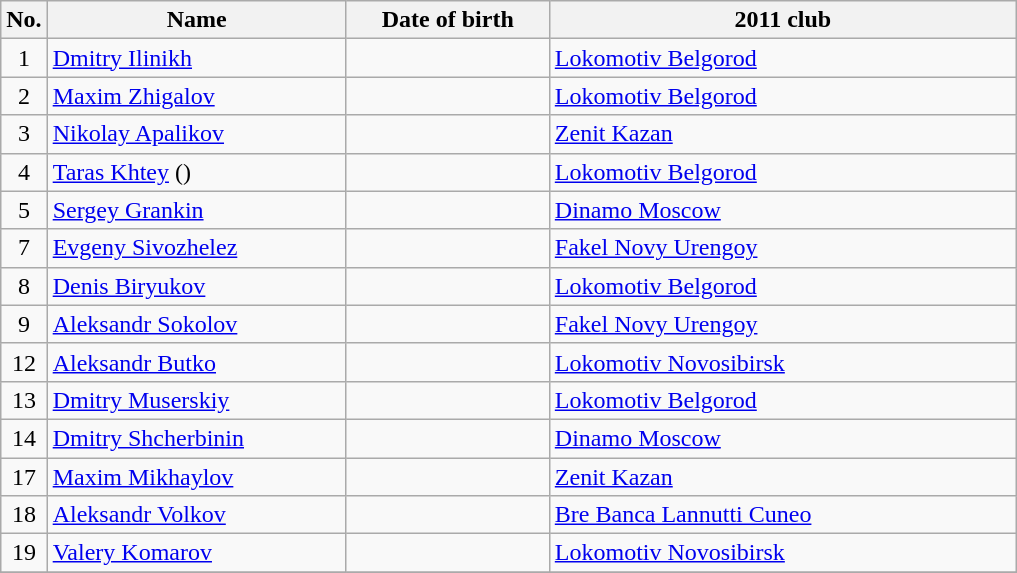<table class="wikitable sortable" style="font-size:100%; text-align:center;">
<tr>
<th>No.</th>
<th style="width:12em">Name</th>
<th style="width:8em">Date of birth</th>
<th style="width:19em">2011 club</th>
</tr>
<tr>
<td>1</td>
<td align=left><a href='#'>Dmitry Ilinikh</a></td>
<td align=right></td>
<td align=left> <a href='#'>Lokomotiv Belgorod</a></td>
</tr>
<tr>
<td>2</td>
<td align=left><a href='#'>Maxim Zhigalov</a></td>
<td align=right></td>
<td align=left> <a href='#'>Lokomotiv Belgorod</a></td>
</tr>
<tr>
<td>3</td>
<td align=left><a href='#'>Nikolay Apalikov</a></td>
<td align=right></td>
<td align=left> <a href='#'>Zenit Kazan</a></td>
</tr>
<tr>
<td>4</td>
<td align=left><a href='#'>Taras Khtey</a> ()</td>
<td align=right></td>
<td align=left> <a href='#'>Lokomotiv Belgorod</a></td>
</tr>
<tr>
<td>5</td>
<td align=left><a href='#'>Sergey Grankin</a></td>
<td align=right></td>
<td align=left> <a href='#'>Dinamo Moscow</a></td>
</tr>
<tr>
<td>7</td>
<td align=left><a href='#'>Evgeny Sivozhelez</a></td>
<td align=right></td>
<td align=left> <a href='#'>Fakel Novy Urengoy</a></td>
</tr>
<tr>
<td>8</td>
<td align=left><a href='#'>Denis Biryukov</a></td>
<td align=right></td>
<td align=left> <a href='#'>Lokomotiv Belgorod</a></td>
</tr>
<tr>
<td>9</td>
<td align=left><a href='#'>Aleksandr Sokolov</a></td>
<td align=right></td>
<td align=left> <a href='#'>Fakel Novy Urengoy</a></td>
</tr>
<tr>
<td>12</td>
<td align=left><a href='#'>Aleksandr Butko</a></td>
<td align=right></td>
<td align=left> <a href='#'>Lokomotiv Novosibirsk</a></td>
</tr>
<tr>
<td>13</td>
<td align=left><a href='#'>Dmitry Muserskiy</a></td>
<td align=right></td>
<td align=left> <a href='#'>Lokomotiv Belgorod</a></td>
</tr>
<tr>
<td>14</td>
<td align=left><a href='#'>Dmitry Shcherbinin</a></td>
<td align=right></td>
<td align=left> <a href='#'>Dinamo Moscow</a></td>
</tr>
<tr>
<td>17</td>
<td align=left><a href='#'>Maxim Mikhaylov</a></td>
<td align=right></td>
<td align=left> <a href='#'>Zenit Kazan</a></td>
</tr>
<tr>
<td>18</td>
<td align=left><a href='#'>Aleksandr Volkov</a></td>
<td align=right></td>
<td align=left> <a href='#'>Bre Banca Lannutti Cuneo</a></td>
</tr>
<tr>
<td>19</td>
<td align=left><a href='#'>Valery Komarov</a></td>
<td align=right></td>
<td align=left> <a href='#'>Lokomotiv Novosibirsk</a></td>
</tr>
<tr>
</tr>
</table>
